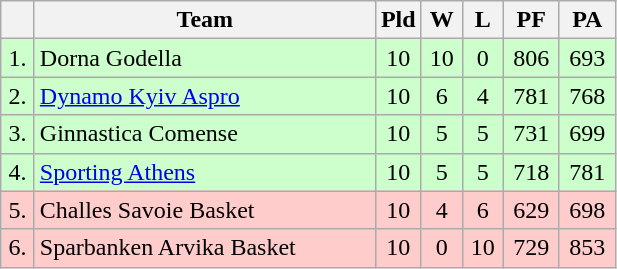<table class=wikitable style="text-align:center">
<tr>
<th width=15></th>
<th width=220>Team</th>
<th width=20>Pld</th>
<th width=20>W</th>
<th width=20>L</th>
<th width=30>PF</th>
<th width=30>PA</th>
</tr>
<tr style="background: #ccffcc;">
<td>1.</td>
<td align=left> Dorna Godella</td>
<td>10</td>
<td>10</td>
<td>0</td>
<td>806</td>
<td>693</td>
</tr>
<tr style="background: #ccffcc;">
<td>2.</td>
<td align=left> <a href='#'>Dynamo Kyiv Aspro</a></td>
<td>10</td>
<td>6</td>
<td>4</td>
<td>781</td>
<td>768</td>
</tr>
<tr style="background: #ccffcc;">
<td>3.</td>
<td align=left> Ginnastica Comense</td>
<td>10</td>
<td>5</td>
<td>5</td>
<td>731</td>
<td>699</td>
</tr>
<tr style="background: #ccffcc;">
<td>4.</td>
<td align=left> <a href='#'>Sporting Athens</a></td>
<td>10</td>
<td>5</td>
<td>5</td>
<td>718</td>
<td>781</td>
</tr>
<tr style="background: #ffcccc;">
<td>5.</td>
<td align=left> Challes Savoie Basket</td>
<td>10</td>
<td>4</td>
<td>6</td>
<td>629</td>
<td>698</td>
</tr>
<tr style="background: #ffcccc;">
<td>6.</td>
<td align=left> Sparbanken Arvika Basket</td>
<td>10</td>
<td>0</td>
<td>10</td>
<td>729</td>
<td>853</td>
</tr>
</table>
